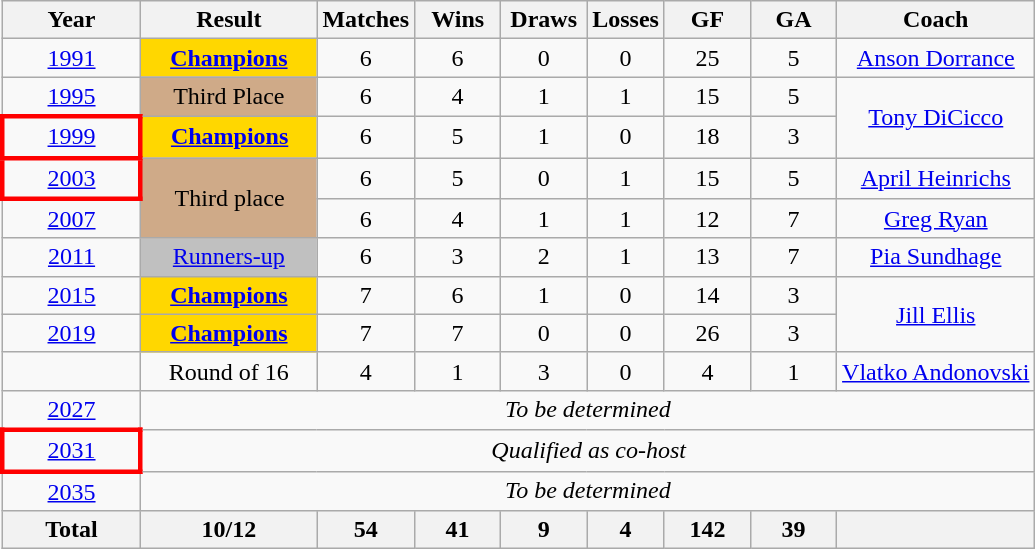<table class="wikitable"  style="text-align:center;">
<tr>
<th width=85>Year</th>
<th width=110>Result</th>
<th>Matches</th>
<th width=50>Wins</th>
<th width=50>Draws</th>
<th>Losses</th>
<th width=50>GF</th>
<th width=50>GA</th>
<th>Coach</th>
</tr>
<tr>
<td> <a href='#'>1991</a></td>
<td style="background:gold;"><strong><a href='#'>Champions</a></strong></td>
<td>6</td>
<td>6</td>
<td>0</td>
<td>0</td>
<td>25</td>
<td>5</td>
<td><a href='#'>Anson Dorrance</a></td>
</tr>
<tr>
<td> <a href='#'>1995</a></td>
<td style="background:#cfaa88;">Third Place</td>
<td>6</td>
<td>4</td>
<td>1</td>
<td>1</td>
<td>15</td>
<td>5</td>
<td rowspan=2><a href='#'>Tony DiCicco</a></td>
</tr>
<tr>
<td style="border: 3px solid red"> <a href='#'>1999</a></td>
<td style="background:gold;"><strong><a href='#'>Champions</a></strong></td>
<td>6</td>
<td>5</td>
<td>1</td>
<td>0</td>
<td>18</td>
<td>3</td>
</tr>
<tr>
<td style="border: 3px solid red"> <a href='#'>2003</a></td>
<td rowspan="2" style="background:#cfaa88;">Third place</td>
<td>6</td>
<td>5</td>
<td>0</td>
<td>1</td>
<td>15</td>
<td>5</td>
<td><a href='#'>April Heinrichs</a></td>
</tr>
<tr>
<td> <a href='#'>2007</a></td>
<td>6</td>
<td>4</td>
<td>1</td>
<td>1</td>
<td>12</td>
<td>7</td>
<td><a href='#'>Greg Ryan</a></td>
</tr>
<tr>
<td> <a href='#'>2011</a></td>
<td style="background:silver;"><a href='#'>Runners-up</a></td>
<td>6</td>
<td>3</td>
<td>2</td>
<td>1</td>
<td>13</td>
<td>7</td>
<td><a href='#'>Pia Sundhage</a></td>
</tr>
<tr>
<td> <a href='#'>2015</a></td>
<td style="background:gold;"><strong><a href='#'>Champions</a></strong></td>
<td>7</td>
<td>6</td>
<td>1</td>
<td>0</td>
<td>14</td>
<td>3</td>
<td rowspan=2><a href='#'>Jill Ellis</a></td>
</tr>
<tr>
<td> <a href='#'>2019</a></td>
<td style="background:gold;"><strong><a href='#'>Champions</a></strong></td>
<td>7</td>
<td>7</td>
<td>0</td>
<td>0</td>
<td>26</td>
<td>3</td>
</tr>
<tr>
<td></td>
<td>Round of 16</td>
<td>4</td>
<td>1</td>
<td>3</td>
<td>0</td>
<td>4</td>
<td>1</td>
<td><a href='#'>Vlatko Andonovski</a></td>
</tr>
<tr>
<td> <a href='#'>2027</a></td>
<td colspan=8><em>To be determined</em></td>
</tr>
<tr>
<td style="border: 3px solid red"> <a href='#'>2031</a></td>
<td colspan=8><em>Qualified as co-host</em></td>
</tr>
<tr>
<td> <a href='#'>2035</a></td>
<td colspan=8><em>To be determined</em></td>
</tr>
<tr>
<th>Total</th>
<th>10/12</th>
<th>54</th>
<th>41</th>
<th>9</th>
<th>4</th>
<th>142</th>
<th>39</th>
<th></th>
</tr>
</table>
